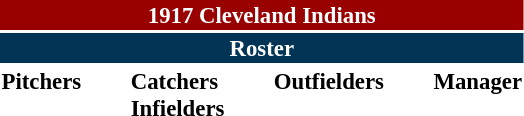<table class="toccolours" style="font-size: 95%;">
<tr>
<th colspan="10" style="background-color: #990000; color: white; text-align: center;">1917 Cleveland Indians</th>
</tr>
<tr>
<td colspan="10" style="background-color: #023456; color: white; text-align: center;"><strong>Roster</strong></td>
</tr>
<tr>
<td valign="top"><strong>Pitchers</strong><br>










</td>
<td width="25px"></td>
<td valign="top"><strong>Catchers</strong><br>


<strong>Infielders</strong>








</td>
<td width="25px"></td>
<td valign="top"><strong>Outfielders</strong><br>




</td>
<td width="25px"></td>
<td valign="top"><strong>Manager</strong><br></td>
</tr>
</table>
